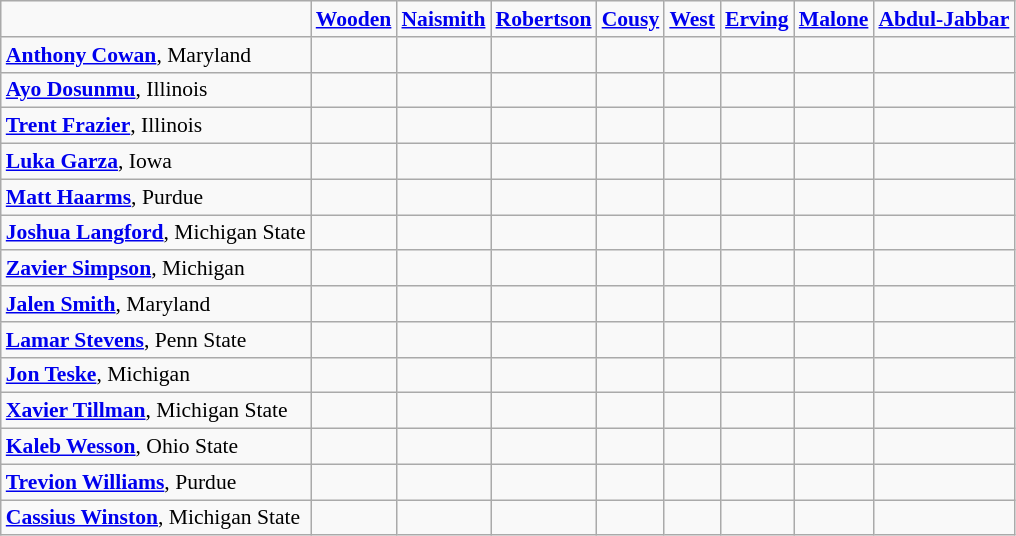<table class="wikitable" style="white-space:nowrap; font-size:90%;">
<tr>
<td></td>
<td><strong><a href='#'>Wooden</a></strong></td>
<td><strong><a href='#'>Naismith</a></strong></td>
<td><strong><a href='#'>Robertson</a></strong></td>
<td><strong><a href='#'>Cousy</a></strong></td>
<td><strong><a href='#'>West</a></strong></td>
<td><strong><a href='#'>Erving</a></strong></td>
<td><strong><a href='#'>Malone</a></strong></td>
<td><strong><a href='#'>Abdul-Jabbar</a></strong></td>
</tr>
<tr>
<td><strong><a href='#'>Anthony Cowan</a></strong>, Maryland</td>
<td></td>
<td></td>
<td></td>
<td></td>
<td></td>
<td></td>
<td></td>
<td></td>
</tr>
<tr>
<td><strong><a href='#'>Ayo Dosunmu</a></strong>, Illinois</td>
<td></td>
<td></td>
<td></td>
<td></td>
<td></td>
<td></td>
<td></td>
<td></td>
</tr>
<tr>
<td><strong><a href='#'>Trent Frazier</a></strong>, Illinois</td>
<td></td>
<td></td>
<td></td>
<td></td>
<td></td>
<td></td>
<td></td>
<td></td>
</tr>
<tr>
<td><strong><a href='#'>Luka Garza</a></strong>, Iowa</td>
<td></td>
<td></td>
<td></td>
<td></td>
<td></td>
<td></td>
<td></td>
<td></td>
</tr>
<tr>
<td><strong><a href='#'>Matt Haarms</a></strong>, Purdue</td>
<td></td>
<td></td>
<td></td>
<td></td>
<td></td>
<td></td>
<td></td>
<td></td>
</tr>
<tr>
<td><strong><a href='#'>Joshua Langford</a></strong>, Michigan State</td>
<td></td>
<td></td>
<td></td>
<td></td>
<td></td>
<td></td>
<td></td>
<td></td>
</tr>
<tr>
<td><strong><a href='#'>Zavier Simpson</a></strong>, Michigan</td>
<td></td>
<td></td>
<td></td>
<td></td>
<td></td>
<td></td>
<td></td>
<td></td>
</tr>
<tr>
<td><strong><a href='#'>Jalen Smith</a></strong>, Maryland</td>
<td></td>
<td></td>
<td></td>
<td></td>
<td></td>
<td></td>
<td></td>
<td></td>
</tr>
<tr>
<td><strong><a href='#'>Lamar Stevens</a></strong>, Penn State</td>
<td></td>
<td></td>
<td></td>
<td></td>
<td></td>
<td></td>
<td></td>
<td></td>
</tr>
<tr>
<td><strong><a href='#'>Jon Teske</a></strong>, Michigan</td>
<td></td>
<td></td>
<td></td>
<td></td>
<td></td>
<td></td>
<td></td>
<td></td>
</tr>
<tr>
<td><strong><a href='#'>Xavier Tillman</a></strong>, Michigan State</td>
<td></td>
<td></td>
<td></td>
<td></td>
<td></td>
<td></td>
<td></td>
<td></td>
</tr>
<tr>
<td><strong><a href='#'>Kaleb Wesson</a></strong>, Ohio State</td>
<td></td>
<td></td>
<td></td>
<td></td>
<td></td>
<td></td>
<td></td>
<td></td>
</tr>
<tr>
<td><strong><a href='#'>Trevion Williams</a></strong>, Purdue</td>
<td></td>
<td></td>
<td></td>
<td></td>
<td></td>
<td></td>
<td></td>
<td></td>
</tr>
<tr>
<td><strong><a href='#'>Cassius Winston</a></strong>, Michigan State</td>
<td></td>
<td></td>
<td></td>
<td></td>
<td></td>
<td></td>
<td></td>
<td></td>
</tr>
</table>
